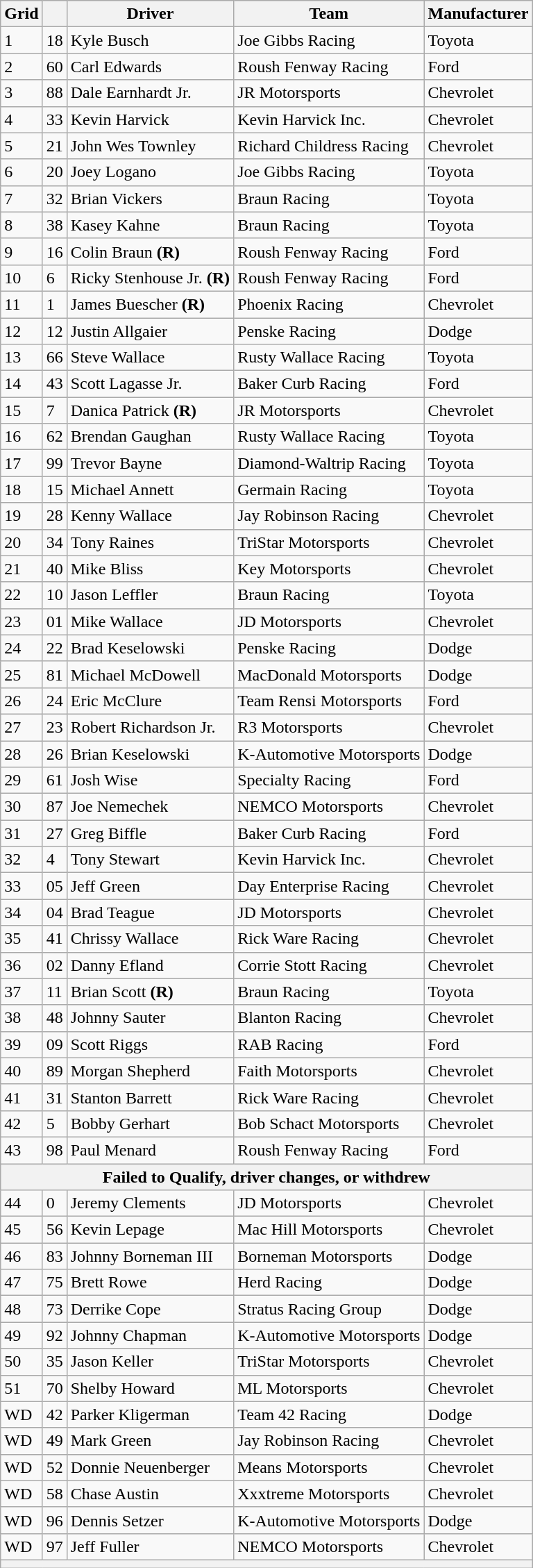<table class="wikitable">
<tr>
<th>Grid</th>
<th></th>
<th>Driver</th>
<th>Team</th>
<th>Manufacturer</th>
</tr>
<tr>
<td>1</td>
<td>18</td>
<td>Kyle Busch</td>
<td>Joe Gibbs Racing</td>
<td>Toyota</td>
</tr>
<tr>
<td>2</td>
<td>60</td>
<td>Carl Edwards</td>
<td>Roush Fenway Racing</td>
<td>Ford</td>
</tr>
<tr>
<td>3</td>
<td>88</td>
<td>Dale Earnhardt Jr.</td>
<td>JR Motorsports</td>
<td>Chevrolet</td>
</tr>
<tr>
<td>4</td>
<td>33</td>
<td>Kevin Harvick</td>
<td>Kevin Harvick Inc.</td>
<td>Chevrolet</td>
</tr>
<tr>
<td>5</td>
<td>21</td>
<td>John Wes Townley</td>
<td>Richard Childress Racing</td>
<td>Chevrolet</td>
</tr>
<tr>
<td>6</td>
<td>20</td>
<td>Joey Logano</td>
<td>Joe Gibbs Racing</td>
<td>Toyota</td>
</tr>
<tr>
<td>7</td>
<td>32</td>
<td>Brian Vickers</td>
<td>Braun Racing</td>
<td>Toyota</td>
</tr>
<tr>
<td>8</td>
<td>38</td>
<td>Kasey Kahne</td>
<td>Braun Racing</td>
<td>Toyota</td>
</tr>
<tr>
<td>9</td>
<td>16</td>
<td>Colin Braun <strong>(R)</strong></td>
<td>Roush Fenway Racing</td>
<td>Ford</td>
</tr>
<tr>
<td>10</td>
<td>6</td>
<td>Ricky Stenhouse Jr. <strong>(R)</strong></td>
<td>Roush Fenway Racing</td>
<td>Ford</td>
</tr>
<tr>
<td>11</td>
<td>1</td>
<td>James Buescher <strong>(R)</strong></td>
<td>Phoenix Racing</td>
<td>Chevrolet</td>
</tr>
<tr>
<td>12</td>
<td>12</td>
<td>Justin Allgaier</td>
<td>Penske Racing</td>
<td>Dodge</td>
</tr>
<tr>
<td>13</td>
<td>66</td>
<td>Steve Wallace</td>
<td>Rusty Wallace Racing</td>
<td>Toyota</td>
</tr>
<tr>
<td>14</td>
<td>43</td>
<td>Scott Lagasse Jr.</td>
<td>Baker Curb Racing</td>
<td>Ford</td>
</tr>
<tr>
<td>15</td>
<td>7</td>
<td>Danica Patrick <strong>(R)</strong></td>
<td>JR Motorsports</td>
<td>Chevrolet</td>
</tr>
<tr>
<td>16</td>
<td>62</td>
<td>Brendan Gaughan</td>
<td>Rusty Wallace Racing</td>
<td>Toyota</td>
</tr>
<tr>
<td>17</td>
<td>99</td>
<td>Trevor Bayne</td>
<td>Diamond-Waltrip Racing</td>
<td>Toyota</td>
</tr>
<tr>
<td>18</td>
<td>15</td>
<td>Michael Annett</td>
<td>Germain Racing</td>
<td>Toyota</td>
</tr>
<tr>
<td>19</td>
<td>28</td>
<td>Kenny Wallace</td>
<td>Jay Robinson Racing</td>
<td>Chevrolet</td>
</tr>
<tr>
<td>20</td>
<td>34</td>
<td>Tony Raines</td>
<td>TriStar Motorsports</td>
<td>Chevrolet</td>
</tr>
<tr>
<td>21</td>
<td>40</td>
<td>Mike Bliss</td>
<td>Key Motorsports</td>
<td>Chevrolet</td>
</tr>
<tr>
<td>22</td>
<td>10</td>
<td>Jason Leffler</td>
<td>Braun Racing</td>
<td>Toyota</td>
</tr>
<tr>
<td>23</td>
<td>01</td>
<td>Mike Wallace</td>
<td>JD Motorsports</td>
<td>Chevrolet</td>
</tr>
<tr>
<td>24</td>
<td>22</td>
<td>Brad Keselowski</td>
<td>Penske Racing</td>
<td>Dodge</td>
</tr>
<tr>
<td>25</td>
<td>81</td>
<td>Michael McDowell</td>
<td>MacDonald Motorsports</td>
<td>Dodge</td>
</tr>
<tr>
<td>26</td>
<td>24</td>
<td>Eric McClure</td>
<td>Team Rensi Motorsports</td>
<td>Ford</td>
</tr>
<tr>
<td>27</td>
<td>23</td>
<td>Robert Richardson Jr.</td>
<td>R3 Motorsports</td>
<td>Chevrolet</td>
</tr>
<tr>
<td>28</td>
<td>26</td>
<td>Brian Keselowski</td>
<td>K-Automotive Motorsports</td>
<td>Dodge</td>
</tr>
<tr>
<td>29</td>
<td>61</td>
<td>Josh Wise</td>
<td>Specialty Racing</td>
<td>Ford</td>
</tr>
<tr>
<td>30</td>
<td>87</td>
<td>Joe Nemechek</td>
<td>NEMCO Motorsports</td>
<td>Chevrolet</td>
</tr>
<tr>
<td>31</td>
<td>27</td>
<td>Greg Biffle</td>
<td>Baker Curb Racing</td>
<td>Ford</td>
</tr>
<tr>
<td>32</td>
<td>4</td>
<td>Tony Stewart</td>
<td>Kevin Harvick Inc.</td>
<td>Chevrolet</td>
</tr>
<tr>
<td>33</td>
<td>05</td>
<td>Jeff Green</td>
<td>Day Enterprise Racing</td>
<td>Chevrolet</td>
</tr>
<tr>
<td>34</td>
<td>04</td>
<td>Brad Teague</td>
<td>JD Motorsports</td>
<td>Chevrolet</td>
</tr>
<tr>
<td>35</td>
<td>41</td>
<td>Chrissy Wallace</td>
<td>Rick Ware Racing</td>
<td>Chevrolet</td>
</tr>
<tr>
<td>36</td>
<td>02</td>
<td>Danny Efland</td>
<td>Corrie Stott Racing</td>
<td>Chevrolet</td>
</tr>
<tr>
<td>37</td>
<td>11</td>
<td>Brian Scott <strong>(R)</strong></td>
<td>Braun Racing</td>
<td>Toyota</td>
</tr>
<tr>
<td>38</td>
<td>48</td>
<td>Johnny Sauter</td>
<td>Blanton Racing</td>
<td>Chevrolet</td>
</tr>
<tr>
<td>39</td>
<td>09</td>
<td>Scott Riggs</td>
<td>RAB Racing</td>
<td>Ford</td>
</tr>
<tr>
<td>40</td>
<td>89</td>
<td>Morgan Shepherd</td>
<td>Faith Motorsports</td>
<td>Chevrolet</td>
</tr>
<tr>
<td>41</td>
<td>31</td>
<td>Stanton Barrett</td>
<td>Rick Ware Racing</td>
<td>Chevrolet</td>
</tr>
<tr>
<td>42</td>
<td>5</td>
<td>Bobby Gerhart</td>
<td>Bob Schact Motorsports</td>
<td>Chevrolet</td>
</tr>
<tr>
<td>43</td>
<td>98</td>
<td>Paul Menard</td>
<td>Roush Fenway Racing</td>
<td>Ford</td>
</tr>
<tr>
<th colspan="5"><strong>Failed to Qualify, driver changes, or withdrew</strong></th>
</tr>
<tr>
<td>44</td>
<td>0</td>
<td>Jeremy Clements</td>
<td>JD Motorsports</td>
<td>Chevrolet</td>
</tr>
<tr>
<td>45</td>
<td>56</td>
<td>Kevin Lepage</td>
<td>Mac Hill Motorsports</td>
<td>Chevrolet</td>
</tr>
<tr>
<td>46</td>
<td>83</td>
<td>Johnny Borneman III</td>
<td>Borneman Motorsports</td>
<td>Dodge</td>
</tr>
<tr>
<td>47</td>
<td>75</td>
<td>Brett Rowe</td>
<td>Herd Racing</td>
<td>Dodge</td>
</tr>
<tr>
<td>48</td>
<td>73</td>
<td>Derrike Cope</td>
<td>Stratus Racing Group</td>
<td>Dodge</td>
</tr>
<tr>
<td>49</td>
<td>92</td>
<td>Johnny Chapman</td>
<td>K-Automotive Motorsports</td>
<td>Dodge</td>
</tr>
<tr>
<td>50</td>
<td>35</td>
<td>Jason Keller</td>
<td>TriStar Motorsports</td>
<td>Chevrolet</td>
</tr>
<tr>
<td>51</td>
<td>70</td>
<td>Shelby Howard</td>
<td>ML Motorsports</td>
<td>Chevrolet</td>
</tr>
<tr>
<td>WD</td>
<td>42</td>
<td>Parker Kligerman</td>
<td>Team 42 Racing</td>
<td>Dodge</td>
</tr>
<tr>
<td>WD</td>
<td>49</td>
<td>Mark Green</td>
<td>Jay Robinson Racing</td>
<td>Chevrolet</td>
</tr>
<tr>
<td>WD</td>
<td>52</td>
<td>Donnie Neuenberger</td>
<td>Means Motorsports</td>
<td>Chevrolet</td>
</tr>
<tr>
<td>WD</td>
<td>58</td>
<td>Chase Austin</td>
<td>Xxxtreme Motorsports</td>
<td>Chevrolet</td>
</tr>
<tr>
<td>WD</td>
<td>96</td>
<td>Dennis Setzer</td>
<td>K-Automotive Motorsports</td>
<td>Dodge</td>
</tr>
<tr>
<td>WD</td>
<td>97</td>
<td>Jeff Fuller</td>
<td>NEMCO Motorsports</td>
<td>Chevrolet</td>
</tr>
<tr>
<th colspan="5"></th>
</tr>
</table>
